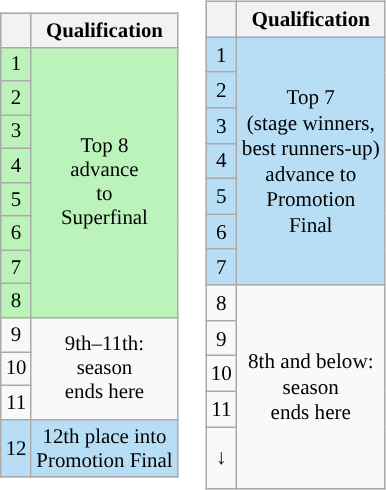<table style="float:right">
<tr>
<td><br><table class="wikitable" style="text-align: center; font-size: 87%;">
<tr>
<th></th>
<th>Qualification</th>
</tr>
<tr style="background-color: #bbf3bb;">
<td>1</td>
<td rowspan=8>Top 8<br>advance<br>to<br>Superfinal</td>
</tr>
<tr style="background-color: #bbf3bb;">
<td>2</td>
</tr>
<tr style="background-color: #bbf3bb;">
<td>3</td>
</tr>
<tr style="background-color: #bbf3bb;">
<td>4</td>
</tr>
<tr style="background-color: #bbf3bb;">
<td>5</td>
</tr>
<tr style="background-color: #bbf3bb;">
<td>6</td>
</tr>
<tr style="background-color: #bbf3bb;">
<td>7</td>
</tr>
<tr style="background-color: #bbf3bb;">
<td>8</td>
</tr>
<tr>
<td>9</td>
<td rowspan=3>9th–11th:<br>season<br>ends here</td>
</tr>
<tr>
<td>10</td>
</tr>
<tr>
<td>11</td>
</tr>
<tr style="background-color: #b8def6">
<td>12</td>
<td>12th place into<br>Promotion Final</td>
</tr>
</table>
</td>
<td><br><table class="wikitable" style="text-align: center; font-size: 88%;">
<tr>
<th></th>
<th>Qualification</th>
</tr>
<tr style="background-color: #b8def6;">
<td>1</td>
<td rowspan=7>Top 7<br>(stage winners,<br>best runners-up)<br>advance to<br>Promotion<br>Final</td>
</tr>
<tr style="background-color: #b8def6;">
<td>2</td>
</tr>
<tr style="background-color: #b8def6;">
<td>3</td>
</tr>
<tr style="background-color: #b8def6;">
<td>4</td>
</tr>
<tr style="background-color: #b8def6;">
<td>5</td>
</tr>
<tr style="background-color: #b8def6;">
<td>6</td>
</tr>
<tr style="background-color: #b8def6;">
<td>7</td>
</tr>
<tr>
<td>8</td>
<td rowspan=5>8th and below:<br>season<br>ends here</td>
</tr>
<tr>
<td>9</td>
</tr>
<tr>
<td>10</td>
</tr>
<tr>
<td>11</td>
</tr>
<tr>
<td height=35>↓</td>
</tr>
</table>
</td>
</tr>
</table>
